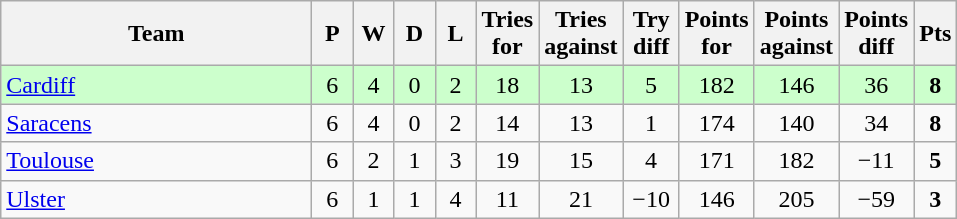<table class="wikitable" style="text-align: center">
<tr>
<th width="200">Team</th>
<th width="20">P</th>
<th width="20">W</th>
<th width="20">D</th>
<th width="20">L</th>
<th width="20">Tries for</th>
<th width="20">Tries against</th>
<th width="30">Try diff</th>
<th width="20">Points for</th>
<th width="20">Points against</th>
<th width="25">Points diff</th>
<th width="20">Pts</th>
</tr>
<tr bgcolor="#ccffcc">
<td align="left"> <a href='#'>Cardiff</a></td>
<td>6</td>
<td>4</td>
<td>0</td>
<td>2</td>
<td>18</td>
<td>13</td>
<td>5</td>
<td>182</td>
<td>146</td>
<td>36</td>
<td><strong>8</strong></td>
</tr>
<tr>
<td align="left"> <a href='#'>Saracens</a></td>
<td>6</td>
<td>4</td>
<td>0</td>
<td>2</td>
<td>14</td>
<td>13</td>
<td>1</td>
<td>174</td>
<td>140</td>
<td>34</td>
<td><strong>8</strong></td>
</tr>
<tr>
<td align="left"> <a href='#'>Toulouse</a></td>
<td>6</td>
<td>2</td>
<td>1</td>
<td>3</td>
<td>19</td>
<td>15</td>
<td>4</td>
<td>171</td>
<td>182</td>
<td>−11</td>
<td><strong>5</strong></td>
</tr>
<tr>
<td align="left"> <a href='#'>Ulster</a></td>
<td>6</td>
<td>1</td>
<td>1</td>
<td>4</td>
<td>11</td>
<td>21</td>
<td>−10</td>
<td>146</td>
<td>205</td>
<td>−59</td>
<td><strong>3</strong></td>
</tr>
</table>
